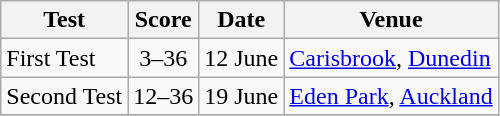<table class="wikitable">
<tr>
<th>Test</th>
<th>Score</th>
<th>Date</th>
<th>Venue</th>
</tr>
<tr>
<td>First Test</td>
<td align=center>3–36</td>
<td>12 June</td>
<td><a href='#'>Carisbrook</a>, <a href='#'>Dunedin</a></td>
</tr>
<tr>
<td>Second Test</td>
<td align=center>12–36</td>
<td>19 June</td>
<td><a href='#'>Eden Park</a>, <a href='#'>Auckland</a></td>
</tr>
<tr>
</tr>
</table>
